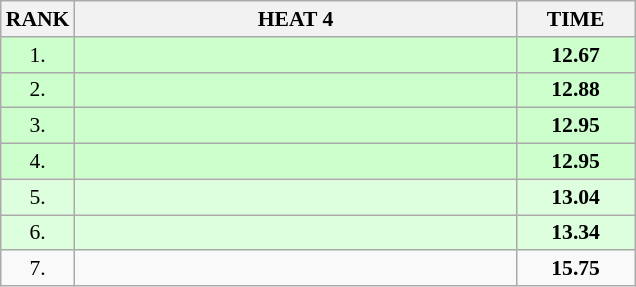<table class="wikitable" style="border-collapse: collapse; font-size: 90%;">
<tr>
<th>RANK</th>
<th style="width: 20em">HEAT 4</th>
<th style="width: 5em">TIME</th>
</tr>
<tr style="background:#ccffcc;">
<td align="center">1.</td>
<td></td>
<td align="center"><strong>12.67</strong></td>
</tr>
<tr style="background:#ccffcc;">
<td align="center">2.</td>
<td></td>
<td align="center"><strong>12.88</strong></td>
</tr>
<tr style="background:#ccffcc;">
<td align="center">3.</td>
<td></td>
<td align="center"><strong>12.95</strong></td>
</tr>
<tr style="background:#ccffcc;">
<td align="center">4.</td>
<td></td>
<td align="center"><strong>12.95</strong></td>
</tr>
<tr style="background:#ddffdd;">
<td align="center">5.</td>
<td></td>
<td align="center"><strong>13.04</strong></td>
</tr>
<tr style="background:#ddffdd;">
<td align="center">6.</td>
<td></td>
<td align="center"><strong>13.34</strong></td>
</tr>
<tr>
<td align="center">7.</td>
<td></td>
<td align="center"><strong>15.75</strong></td>
</tr>
</table>
